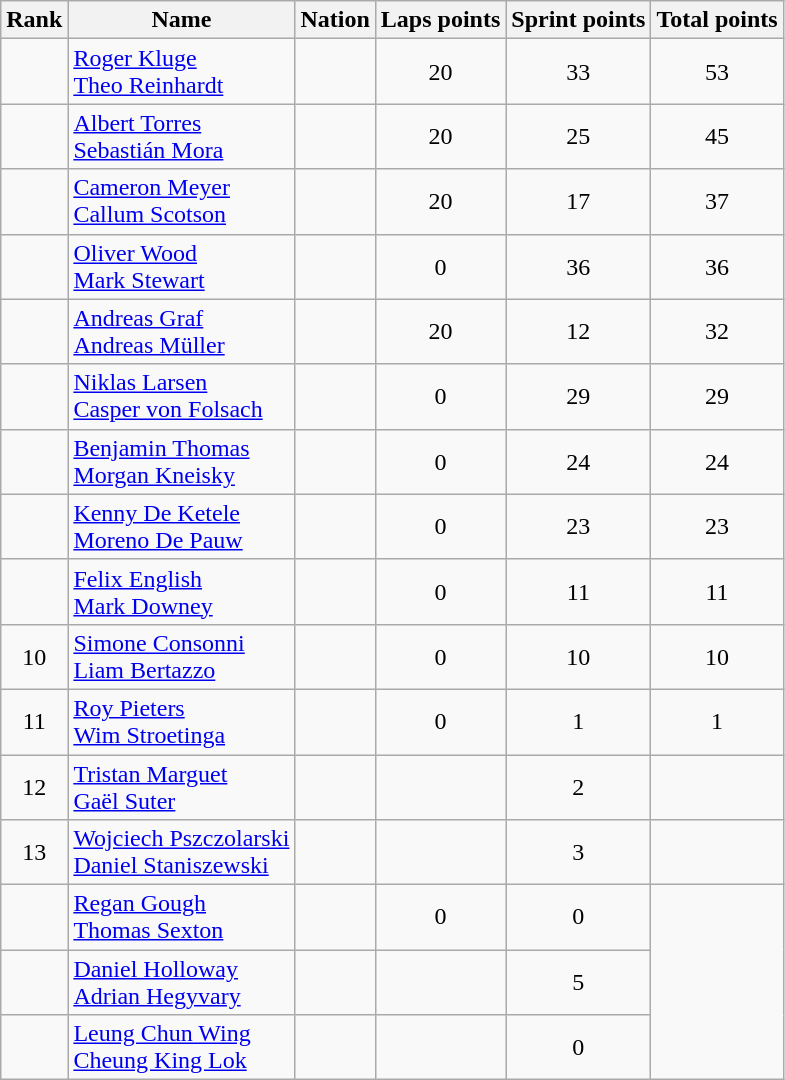<table class="wikitable sortable" style="text-align:center">
<tr>
<th>Rank</th>
<th>Name</th>
<th>Nation</th>
<th>Laps points</th>
<th>Sprint points</th>
<th>Total points</th>
</tr>
<tr>
<td></td>
<td align="left"><a href='#'>Roger Kluge</a><br><a href='#'>Theo Reinhardt</a></td>
<td align="left"></td>
<td>20</td>
<td>33</td>
<td>53</td>
</tr>
<tr>
<td></td>
<td align="left"><a href='#'>Albert Torres</a><br><a href='#'>Sebastián Mora</a></td>
<td align="left"></td>
<td>20</td>
<td>25</td>
<td>45</td>
</tr>
<tr>
<td></td>
<td align="left"><a href='#'>Cameron Meyer</a><br><a href='#'>Callum Scotson</a></td>
<td align="left"></td>
<td>20</td>
<td>17</td>
<td>37</td>
</tr>
<tr>
<td></td>
<td align="left"><a href='#'>Oliver Wood</a><br><a href='#'>Mark Stewart</a></td>
<td align="left"></td>
<td>0</td>
<td>36</td>
<td>36</td>
</tr>
<tr>
<td></td>
<td align="left"><a href='#'>Andreas Graf</a><br><a href='#'>Andreas Müller</a></td>
<td align="left"></td>
<td>20</td>
<td>12</td>
<td>32</td>
</tr>
<tr>
<td></td>
<td align="left"><a href='#'>Niklas Larsen</a><br><a href='#'>Casper von Folsach</a></td>
<td align="left"></td>
<td>0</td>
<td>29</td>
<td>29</td>
</tr>
<tr>
<td></td>
<td align="left"><a href='#'>Benjamin Thomas</a><br><a href='#'>Morgan Kneisky</a></td>
<td align="left"></td>
<td>0</td>
<td>24</td>
<td>24</td>
</tr>
<tr>
<td></td>
<td align="left"><a href='#'>Kenny De Ketele</a><br><a href='#'>Moreno De Pauw</a></td>
<td align="left"></td>
<td>0</td>
<td>23</td>
<td>23</td>
</tr>
<tr>
<td></td>
<td align="left"><a href='#'>Felix English</a><br><a href='#'>Mark Downey</a></td>
<td align="left"></td>
<td>0</td>
<td>11</td>
<td>11</td>
</tr>
<tr>
<td>10</td>
<td align="left"><a href='#'>Simone Consonni</a><br><a href='#'>Liam Bertazzo</a></td>
<td align="left"></td>
<td>0</td>
<td>10</td>
<td>10</td>
</tr>
<tr>
<td>11</td>
<td align="left"><a href='#'>Roy Pieters</a><br><a href='#'>Wim Stroetinga</a></td>
<td align="left"></td>
<td>0</td>
<td>1</td>
<td>1</td>
</tr>
<tr>
<td>12</td>
<td align="left"><a href='#'>Tristan Marguet</a><br><a href='#'>Gaël Suter</a></td>
<td align="left"></td>
<td></td>
<td>2</td>
<td></td>
</tr>
<tr>
<td>13</td>
<td align="left"><a href='#'>Wojciech Pszczolarski</a><br><a href='#'>Daniel Staniszewski</a></td>
<td align="left"></td>
<td></td>
<td>3</td>
<td></td>
</tr>
<tr>
<td></td>
<td align="left"><a href='#'>Regan Gough</a><br><a href='#'>Thomas Sexton</a></td>
<td align=left></td>
<td>0</td>
<td>0</td>
<td rowspan=3></td>
</tr>
<tr>
<td></td>
<td align="left"><a href='#'>Daniel Holloway</a><br><a href='#'>Adrian Hegyvary</a></td>
<td align=left></td>
<td></td>
<td>5</td>
</tr>
<tr>
<td></td>
<td align=left><a href='#'>Leung Chun Wing</a><br><a href='#'>Cheung King Lok</a></td>
<td align=left></td>
<td></td>
<td>0</td>
</tr>
</table>
